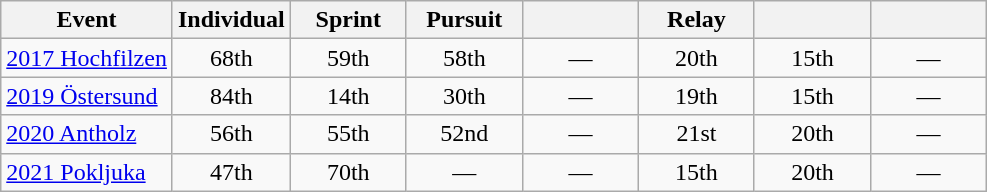<table class="wikitable" style="text-align: center;">
<tr ">
<th>Event</th>
<th style="width:70px;">Individual</th>
<th style="width:70px;">Sprint</th>
<th style="width:70px;">Pursuit</th>
<th style="width:70px;"></th>
<th style="width:70px;">Relay</th>
<th style="width:70px;"></th>
<th style="width:70px;"></th>
</tr>
<tr>
<td align=left> <a href='#'>2017 Hochfilzen</a></td>
<td>68th</td>
<td>59th</td>
<td>58th</td>
<td>—</td>
<td>20th</td>
<td>15th</td>
<td>—</td>
</tr>
<tr>
<td align=left> <a href='#'>2019 Östersund</a></td>
<td>84th</td>
<td>14th</td>
<td>30th</td>
<td>—</td>
<td>19th</td>
<td>15th</td>
<td>—</td>
</tr>
<tr>
<td align="left"> <a href='#'>2020 Antholz</a></td>
<td>56th</td>
<td>55th</td>
<td>52nd</td>
<td>—</td>
<td>21st</td>
<td>20th</td>
<td>—</td>
</tr>
<tr>
<td align="left"> <a href='#'>2021 Pokljuka</a></td>
<td>47th</td>
<td>70th</td>
<td>—</td>
<td>—</td>
<td>15th</td>
<td>20th</td>
<td>—</td>
</tr>
</table>
